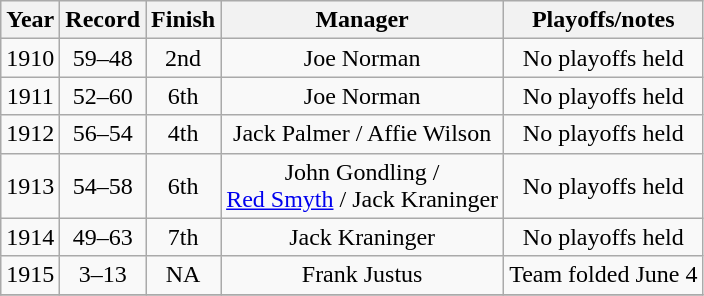<table class="wikitable">
<tr style="background: #F2F2F2;">
<th>Year</th>
<th>Record</th>
<th>Finish</th>
<th>Manager</th>
<th>Playoffs/notes</th>
</tr>
<tr align=center>
<td>1910</td>
<td>59–48</td>
<td>2nd</td>
<td>Joe Norman</td>
<td>No playoffs held</td>
</tr>
<tr align=center>
<td>1911</td>
<td>52–60</td>
<td>6th</td>
<td>Joe Norman</td>
<td>No playoffs held</td>
</tr>
<tr align=center>
<td>1912</td>
<td>56–54</td>
<td>4th</td>
<td>Jack Palmer / Affie Wilson</td>
<td>No playoffs held</td>
</tr>
<tr align=center>
<td>1913</td>
<td>54–58</td>
<td>6th</td>
<td>John Gondling /<br> <a href='#'>Red Smyth</a> / Jack Kraninger</td>
<td>No playoffs held</td>
</tr>
<tr align=center>
<td>1914</td>
<td>49–63</td>
<td>7th</td>
<td>Jack Kraninger</td>
<td>No playoffs held</td>
</tr>
<tr align=center>
<td>1915</td>
<td>3–13</td>
<td>NA</td>
<td>Frank Justus</td>
<td>Team folded June 4</td>
</tr>
<tr align=center>
</tr>
</table>
